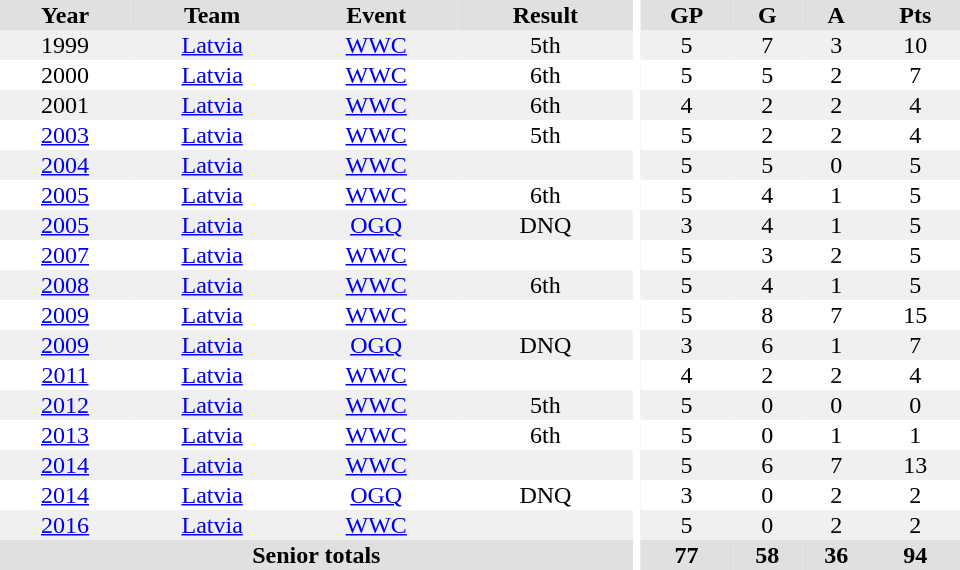<table border="0" cellpadding="1" cellspacing="0" ID="Table3" style="text-align:center; width:40em">
<tr ALIGN="center" bgcolor="#e0e0e0">
<th>Year</th>
<th>Team</th>
<th>Event</th>
<th>Result</th>
<th rowspan="99" bgcolor="#ffffff"></th>
<th>GP</th>
<th>G</th>
<th>A</th>
<th>Pts</th>
</tr>
<tr ALIGN="center" bgcolor="#f0f0f0">
<td>1999</td>
<td><a href='#'>Latvia</a></td>
<td><a href='#'>WWC</a></td>
<td>5th</td>
<td>5</td>
<td>7</td>
<td>3</td>
<td>10</td>
</tr>
<tr ALIGN="center">
<td>2000</td>
<td><a href='#'>Latvia</a></td>
<td><a href='#'>WWC</a></td>
<td>6th</td>
<td>5</td>
<td>5</td>
<td>2</td>
<td>7</td>
</tr>
<tr ALIGN="center" bgcolor="#f0f0f0">
<td>2001</td>
<td><a href='#'>Latvia</a></td>
<td><a href='#'>WWC</a></td>
<td>6th</td>
<td>4</td>
<td>2</td>
<td>2</td>
<td>4</td>
</tr>
<tr ALIGN="center">
<td><a href='#'>2003</a></td>
<td><a href='#'>Latvia</a></td>
<td><a href='#'>WWC</a></td>
<td>5th</td>
<td>5</td>
<td>2</td>
<td>2</td>
<td>4</td>
</tr>
<tr ALIGN="center" bgcolor="#f0f0f0">
<td><a href='#'>2004</a></td>
<td><a href='#'>Latvia</a></td>
<td><a href='#'>WWC</a></td>
<td></td>
<td>5</td>
<td>5</td>
<td>0</td>
<td>5</td>
</tr>
<tr ALIGN="center">
<td><a href='#'>2005</a></td>
<td><a href='#'>Latvia</a></td>
<td><a href='#'>WWC</a></td>
<td>6th</td>
<td>5</td>
<td>4</td>
<td>1</td>
<td>5</td>
</tr>
<tr ALIGN="center" bgcolor="#f0f0f0">
<td><a href='#'> 2005</a></td>
<td><a href='#'>Latvia</a></td>
<td><a href='#'> OGQ</a></td>
<td>DNQ</td>
<td>3</td>
<td>4</td>
<td>1</td>
<td>5</td>
</tr>
<tr ALIGN="center">
<td><a href='#'>2007</a></td>
<td><a href='#'>Latvia</a></td>
<td><a href='#'>WWC</a></td>
<td></td>
<td>5</td>
<td>3</td>
<td>2</td>
<td>5</td>
</tr>
<tr ALIGN="center" bgcolor="#f0f0f0">
<td><a href='#'>2008</a></td>
<td><a href='#'>Latvia</a></td>
<td><a href='#'>WWC</a></td>
<td>6th</td>
<td>5</td>
<td>4</td>
<td>1</td>
<td>5</td>
</tr>
<tr ALIGN="center">
<td><a href='#'>2009</a></td>
<td><a href='#'>Latvia</a></td>
<td><a href='#'>WWC</a></td>
<td></td>
<td>5</td>
<td>8</td>
<td>7</td>
<td>15</td>
</tr>
<tr ALIGN="center" bgcolor="#f0f0f0">
<td><a href='#'>2009</a></td>
<td><a href='#'>Latvia</a></td>
<td><a href='#'>OGQ</a></td>
<td>DNQ</td>
<td>3</td>
<td>6</td>
<td>1</td>
<td>7</td>
</tr>
<tr ALIGN="center">
<td><a href='#'>2011</a></td>
<td><a href='#'>Latvia</a></td>
<td><a href='#'>WWC</a></td>
<td></td>
<td>4</td>
<td>2</td>
<td>2</td>
<td>4</td>
</tr>
<tr ALIGN="center" bgcolor="#f0f0f0">
<td><a href='#'>2012</a></td>
<td><a href='#'>Latvia</a></td>
<td><a href='#'>WWC</a></td>
<td>5th</td>
<td>5</td>
<td>0</td>
<td>0</td>
<td>0</td>
</tr>
<tr ALIGN="center">
<td><a href='#'>2013</a></td>
<td><a href='#'>Latvia</a></td>
<td><a href='#'>WWC</a></td>
<td>6th</td>
<td>5</td>
<td>0</td>
<td>1</td>
<td>1</td>
</tr>
<tr ALIGN="center"bgcolor="#f0f0f0">
<td><a href='#'>2014</a></td>
<td><a href='#'>Latvia</a></td>
<td><a href='#'>WWC</a></td>
<td></td>
<td>5</td>
<td>6</td>
<td>7</td>
<td>13</td>
</tr>
<tr ALIGN="center">
<td><a href='#'>2014</a></td>
<td><a href='#'>Latvia</a></td>
<td><a href='#'> OGQ</a></td>
<td>DNQ</td>
<td>3</td>
<td>0</td>
<td>2</td>
<td>2</td>
</tr>
<tr ALIGN="center" bgcolor="#f0f0f0">
<td><a href='#'>2016</a></td>
<td><a href='#'>Latvia</a></td>
<td><a href='#'>WWC</a></td>
<td></td>
<td>5</td>
<td>0</td>
<td>2</td>
<td>2</td>
</tr>
<tr bgcolor="#e0e0e0">
<th colspan="4">Senior totals</th>
<th>77</th>
<th>58</th>
<th>36</th>
<th>94</th>
</tr>
</table>
